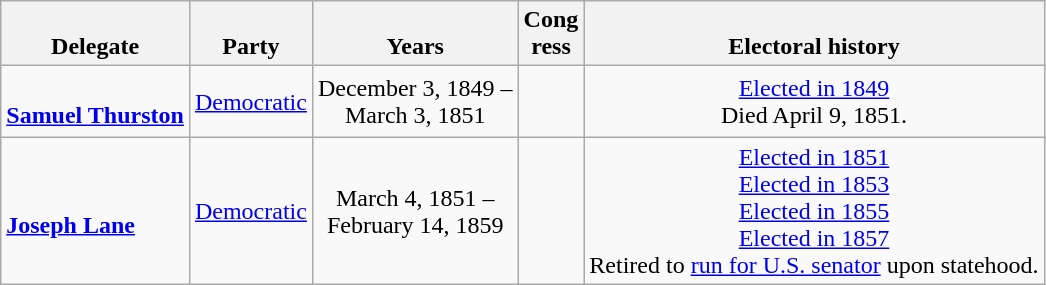<table class=wikitable style="text-align:center">
<tr valign=bottom>
<th>Delegate<br></th>
<th>Party</th>
<th>Years</th>
<th>Cong<br>ress</th>
<th>Electoral history</th>
</tr>
<tr style="height:3em">
<td align=left><br><strong><a href='#'>Samuel Thurston</a></strong><br></td>
<td><a href='#'>Democratic</a></td>
<td nowrap>December 3, 1849 –<br>March 3, 1851</td>
<td></td>
<td><a href='#'>Elected in 1849</a><br>Died April 9, 1851.</td>
</tr>
<tr style="height:3em">
<td align=left><br><strong><a href='#'>Joseph Lane</a></strong><br></td>
<td><a href='#'>Democratic</a></td>
<td nowrap>March 4, 1851 –<br>February 14, 1859</td>
<td></td>
<td><a href='#'>Elected in 1851</a><br><a href='#'>Elected in 1853</a><br><a href='#'>Elected in 1855</a><br><a href='#'>Elected in 1857</a><br>Retired to <a href='#'>run for U.S. senator</a> upon statehood.</td>
</tr>
</table>
